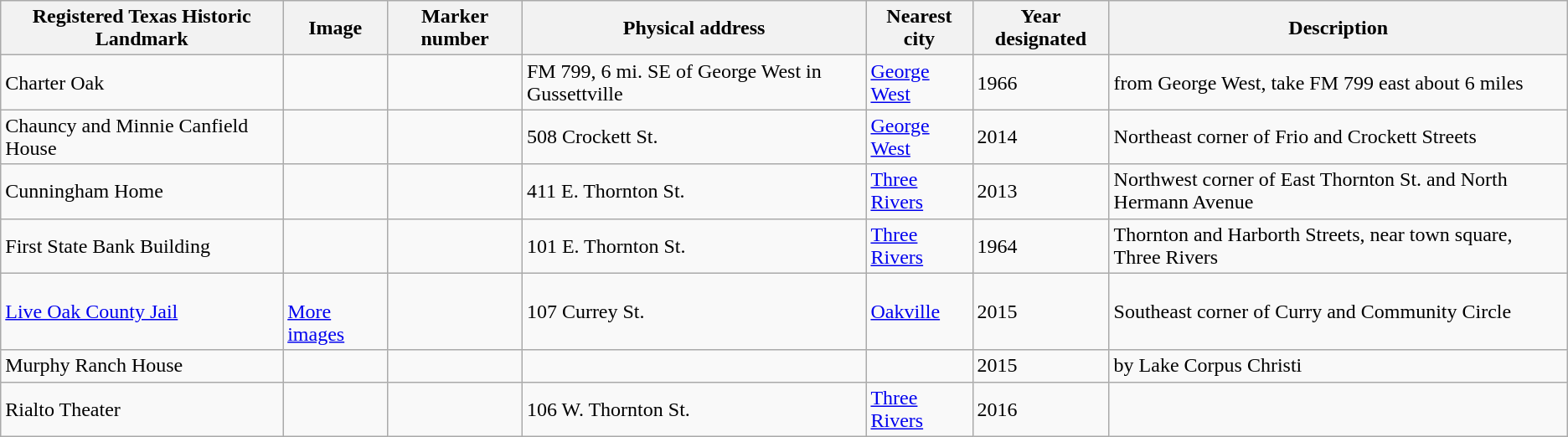<table class="wikitable sortable">
<tr>
<th>Registered Texas Historic Landmark</th>
<th>Image</th>
<th>Marker number</th>
<th>Physical address</th>
<th>Nearest city</th>
<th>Year designated</th>
<th>Description</th>
</tr>
<tr>
<td>Charter Oak</td>
<td></td>
<td></td>
<td>FM 799, 6 mi. SE of George West in Gussettville</td>
<td><a href='#'>George West</a></td>
<td>1966</td>
<td>from George West, take FM 799 east about 6 miles</td>
</tr>
<tr>
<td>Chauncy and Minnie Canfield House</td>
<td></td>
<td></td>
<td>508 Crockett St.<br></td>
<td><a href='#'>George West</a></td>
<td>2014</td>
<td>Northeast corner of Frio and Crockett Streets</td>
</tr>
<tr>
<td>Cunningham Home</td>
<td></td>
<td></td>
<td>411 E. Thornton St.<br></td>
<td><a href='#'>Three Rivers</a></td>
<td>2013</td>
<td>Northwest corner of East Thornton St. and North Hermann Avenue</td>
</tr>
<tr>
<td>First State Bank Building</td>
<td></td>
<td></td>
<td>101 E. Thornton St.<br></td>
<td><a href='#'>Three Rivers</a></td>
<td>1964</td>
<td>Thornton and Harborth Streets, near town square, Three Rivers</td>
</tr>
<tr>
<td><a href='#'>Live Oak County Jail</a></td>
<td><br> <a href='#'>More images</a></td>
<td></td>
<td>107 Currey St.<br></td>
<td><a href='#'>Oakville</a></td>
<td>2015</td>
<td>Southeast corner of Curry and Community Circle</td>
</tr>
<tr>
<td>Murphy Ranch House</td>
<td></td>
<td></td>
<td></td>
<td></td>
<td>2015</td>
<td>by Lake Corpus Christi</td>
</tr>
<tr>
<td>Rialto Theater</td>
<td></td>
<td></td>
<td>106 W. Thornton St.<br></td>
<td><a href='#'>Three Rivers</a></td>
<td>2016</td>
<td></td>
</tr>
</table>
